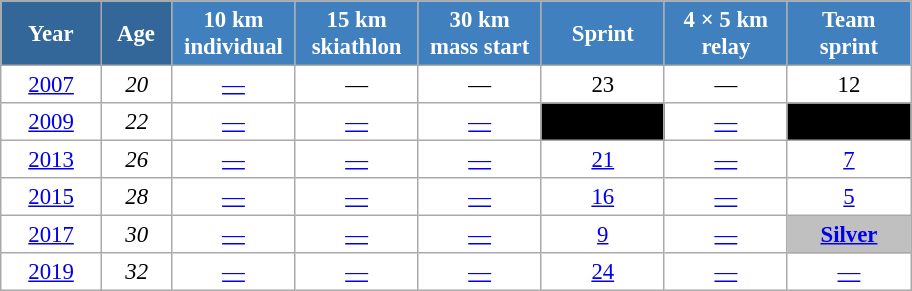<table class="wikitable" style="font-size:95%; text-align:center; border:grey solid 1px; border-collapse:collapse; background:#ffffff;">
<tr>
<th style="background-color:#369; color:white; width:60px;"> Year </th>
<th style="background-color:#369; color:white; width:40px;"> Age </th>
<th style="background-color:#4180be; color:white; width:75px;"> 10 km <br> individual </th>
<th style="background-color:#4180be; color:white; width:75px;"> 15 km <br> skiathlon </th>
<th style="background-color:#4180be; color:white; width:75px;"> 30 km <br> mass start </th>
<th style="background-color:#4180be; color:white; width:75px;"> Sprint </th>
<th style="background-color:#4180be; color:white; width:75px;"> 4 × 5 km <br> relay </th>
<th style="background-color:#4180be; color:white; width:75px;"> Team <br> sprint </th>
</tr>
<tr>
<td><a href='#'>2007</a></td>
<td><em>20</em></td>
<td><a href='#'>—</a></td>
<td>—</td>
<td>—</td>
<td>23</td>
<td>—</td>
<td>12</td>
</tr>
<tr>
<td><a href='#'>2009</a></td>
<td><em>22</em></td>
<td><a href='#'>—</a></td>
<td><a href='#'>—</a></td>
<td><a href='#'>—</a></td>
<td style="background:#000; color:#fff;"><a href='#'><span></span></a></td>
<td><a href='#'>—</a></td>
<td style="background:#000; color:#fff;"><a href='#'><span></span></a></td>
</tr>
<tr>
<td><a href='#'>2013</a></td>
<td><em>26</em></td>
<td><a href='#'>—</a></td>
<td><a href='#'>—</a></td>
<td><a href='#'>—</a></td>
<td><a href='#'>21</a></td>
<td><a href='#'>—</a></td>
<td><a href='#'>7</a></td>
</tr>
<tr>
<td><a href='#'>2015</a></td>
<td><em>28</em></td>
<td><a href='#'>—</a></td>
<td><a href='#'>—</a></td>
<td><a href='#'>—</a></td>
<td><a href='#'>16</a></td>
<td><a href='#'>—</a></td>
<td><a href='#'>5</a></td>
</tr>
<tr>
<td><a href='#'>2017</a></td>
<td><em>30</em></td>
<td><a href='#'>—</a></td>
<td><a href='#'>—</a></td>
<td><a href='#'>—</a></td>
<td><a href='#'>9</a></td>
<td><a href='#'>—</a></td>
<td style="background:silver;"><a href='#'><strong>Silver</strong></a></td>
</tr>
<tr>
<td><a href='#'>2019</a></td>
<td><em>32</em></td>
<td><a href='#'>—</a></td>
<td><a href='#'>—</a></td>
<td><a href='#'>—</a></td>
<td><a href='#'>24</a></td>
<td><a href='#'>—</a></td>
<td><a href='#'>—</a></td>
</tr>
</table>
